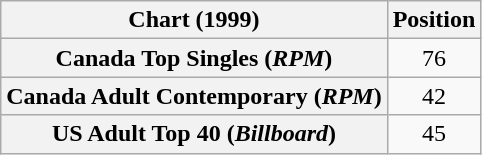<table class="wikitable sortable plainrowheaders" style="text-align:center">
<tr>
<th>Chart (1999)</th>
<th>Position</th>
</tr>
<tr>
<th scope="row">Canada Top Singles (<em>RPM</em>)</th>
<td>76</td>
</tr>
<tr>
<th scope="row">Canada Adult Contemporary (<em>RPM</em>)</th>
<td>42</td>
</tr>
<tr>
<th scope="row">US Adult Top 40 (<em>Billboard</em>)</th>
<td>45</td>
</tr>
</table>
